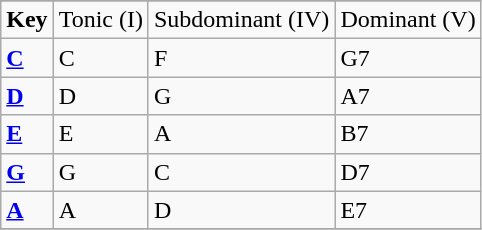<table class="wikitable">
<tr>
</tr>
<tr>
<td><strong>Key</strong></td>
<td>Tonic (I)</td>
<td>Subdominant (IV)</td>
<td>Dominant (V)</td>
</tr>
<tr>
<td><strong><a href='#'>C</a></strong></td>
<td>C</td>
<td>F</td>
<td>G7</td>
</tr>
<tr>
<td><strong><a href='#'>D</a></strong></td>
<td>D</td>
<td>G</td>
<td>A7</td>
</tr>
<tr>
<td><strong><a href='#'>E</a></strong></td>
<td>E</td>
<td>A</td>
<td>B7</td>
</tr>
<tr>
<td><strong><a href='#'>G</a></strong></td>
<td>G</td>
<td>C</td>
<td>D7</td>
</tr>
<tr>
<td><strong><a href='#'>A</a></strong></td>
<td>A</td>
<td>D</td>
<td>E7</td>
</tr>
<tr>
</tr>
</table>
